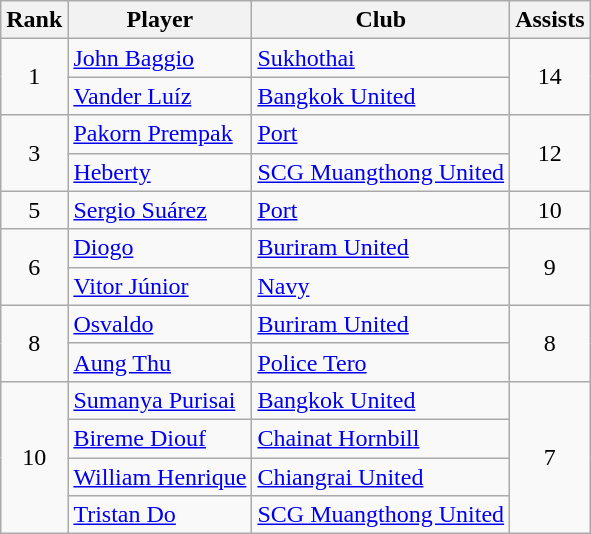<table class="wikitable" style="text-align:center">
<tr>
<th>Rank</th>
<th>Player</th>
<th>Club</th>
<th>Assists</th>
</tr>
<tr>
<td rowspan="2">1</td>
<td align="left"> <a href='#'>John Baggio</a></td>
<td align="left"><a href='#'>Sukhothai</a></td>
<td rowspan="2">14</td>
</tr>
<tr>
<td align="left"> <a href='#'>Vander Luíz</a></td>
<td align="left"><a href='#'>Bangkok United</a></td>
</tr>
<tr>
<td rowspan="2">3</td>
<td align="left"> <a href='#'>Pakorn Prempak</a></td>
<td align="left"><a href='#'>Port</a></td>
<td rowspan="2">12</td>
</tr>
<tr>
<td align="left"> <a href='#'>Heberty</a></td>
<td align="left"><a href='#'>SCG Muangthong United</a></td>
</tr>
<tr>
<td>5</td>
<td align="left"> <a href='#'>Sergio Suárez</a></td>
<td align="left"><a href='#'>Port</a></td>
<td>10</td>
</tr>
<tr>
<td rowspan="2">6</td>
<td align="left"> <a href='#'>Diogo</a></td>
<td align="left"><a href='#'>Buriram United</a></td>
<td rowspan="2">9</td>
</tr>
<tr>
<td align="left"> <a href='#'>Vitor Júnior</a></td>
<td align="left"><a href='#'>Navy</a></td>
</tr>
<tr>
<td rowspan="2">8</td>
<td align="left"> <a href='#'>Osvaldo</a></td>
<td align="left"><a href='#'>Buriram United</a></td>
<td rowspan="2">8</td>
</tr>
<tr>
<td align="left"> <a href='#'>Aung Thu</a></td>
<td align="left"><a href='#'>Police Tero</a></td>
</tr>
<tr>
<td rowspan="4">10</td>
<td align="left"> <a href='#'>Sumanya Purisai</a></td>
<td align="left"><a href='#'>Bangkok United</a></td>
<td rowspan="4">7</td>
</tr>
<tr>
<td align="left"> <a href='#'>Bireme Diouf</a></td>
<td align="left"><a href='#'>Chainat Hornbill</a></td>
</tr>
<tr>
<td align="left"> <a href='#'>William Henrique</a></td>
<td align="left"><a href='#'>Chiangrai United</a></td>
</tr>
<tr>
<td align="left"> <a href='#'>Tristan Do</a></td>
<td align="left"><a href='#'>SCG Muangthong United</a></td>
</tr>
</table>
